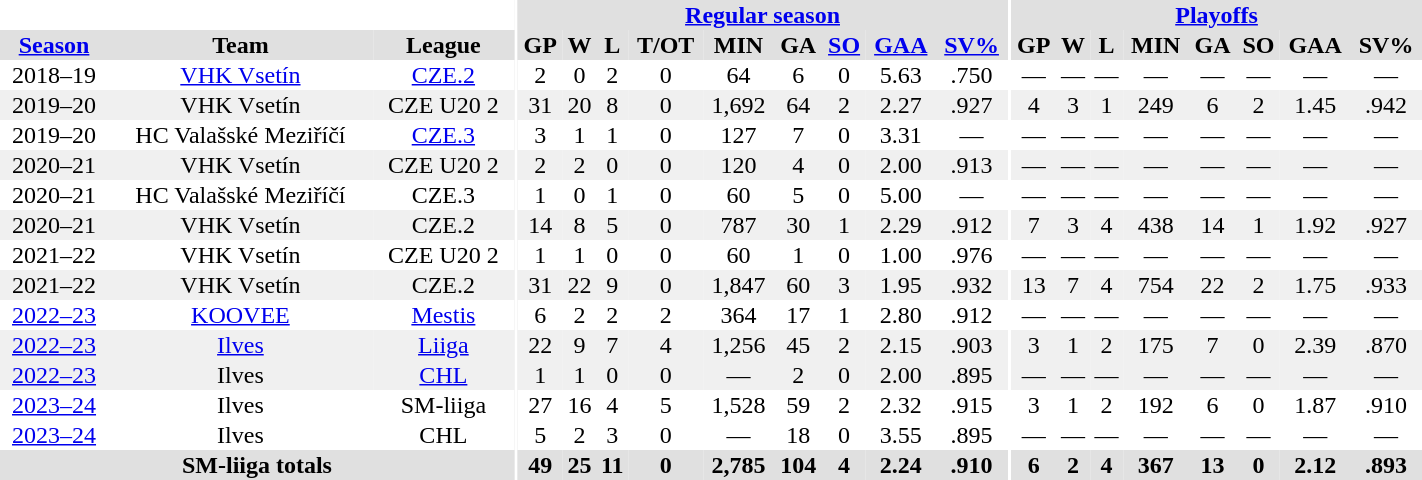<table border="0" cellpadding="1" cellspacing="0" ID="Table3" style="text-align:center; width:75%;">
<tr style="background:#e0e0e0;">
<th colspan="3" style="background:#fff;"></th>
<th rowspan="99" style="background:#fff;"></th>
<th colspan="9" style="background:#e0e0e0;"><a href='#'>Regular season</a></th>
<th rowspan="99" style="background:#fff;"></th>
<th colspan="8" style="background:#e0e0e0;"><a href='#'>Playoffs</a></th>
</tr>
<tr bgcolor="#e0e0e0">
<th><a href='#'>Season</a></th>
<th>Team</th>
<th>League</th>
<th>GP</th>
<th>W</th>
<th>L</th>
<th>T/OT</th>
<th>MIN</th>
<th>GA</th>
<th><a href='#'>SO</a></th>
<th><a href='#'>GAA</a></th>
<th><a href='#'>SV%</a></th>
<th>GP</th>
<th>W</th>
<th>L</th>
<th>MIN</th>
<th>GA</th>
<th>SO</th>
<th>GAA</th>
<th>SV%</th>
</tr>
<tr>
<td>2018–19</td>
<td><a href='#'>VHK Vsetín</a></td>
<td><a href='#'>CZE.2</a></td>
<td>2</td>
<td>0</td>
<td>2</td>
<td>0</td>
<td>64</td>
<td>6</td>
<td>0</td>
<td>5.63</td>
<td>.750</td>
<td>—</td>
<td>—</td>
<td>—</td>
<td>—</td>
<td>—</td>
<td>—</td>
<td>—</td>
<td>—</td>
</tr>
<tr bgcolor="f0f0f0">
<td>2019–20</td>
<td>VHK Vsetín</td>
<td>CZE U20 2</td>
<td>31</td>
<td>20</td>
<td>8</td>
<td>0</td>
<td>1,692</td>
<td>64</td>
<td>2</td>
<td>2.27</td>
<td>.927</td>
<td>4</td>
<td>3</td>
<td>1</td>
<td>249</td>
<td>6</td>
<td>2</td>
<td>1.45</td>
<td>.942</td>
</tr>
<tr>
<td>2019–20</td>
<td>HC Valašské Meziříčí</td>
<td><a href='#'>CZE.3</a></td>
<td>3</td>
<td>1</td>
<td>1</td>
<td>0</td>
<td>127</td>
<td>7</td>
<td>0</td>
<td>3.31</td>
<td>—</td>
<td>—</td>
<td>—</td>
<td>—</td>
<td>—</td>
<td>—</td>
<td>—</td>
<td>—</td>
<td>—</td>
</tr>
<tr bgcolor="f0f0f0">
<td>2020–21</td>
<td>VHK Vsetín</td>
<td>CZE U20 2</td>
<td>2</td>
<td>2</td>
<td>0</td>
<td>0</td>
<td>120</td>
<td>4</td>
<td>0</td>
<td>2.00</td>
<td>.913</td>
<td>—</td>
<td>—</td>
<td>—</td>
<td>—</td>
<td>—</td>
<td>—</td>
<td>—</td>
<td>—</td>
</tr>
<tr>
<td>2020–21</td>
<td>HC Valašské Meziříčí</td>
<td>CZE.3</td>
<td>1</td>
<td>0</td>
<td>1</td>
<td>0</td>
<td>60</td>
<td>5</td>
<td>0</td>
<td>5.00</td>
<td>—</td>
<td>—</td>
<td>—</td>
<td>—</td>
<td>—</td>
<td>—</td>
<td>—</td>
<td>—</td>
<td>—</td>
</tr>
<tr bgcolor="f0f0f0">
<td>2020–21</td>
<td>VHK Vsetín</td>
<td>CZE.2</td>
<td>14</td>
<td>8</td>
<td>5</td>
<td>0</td>
<td>787</td>
<td>30</td>
<td>1</td>
<td>2.29</td>
<td>.912</td>
<td>7</td>
<td>3</td>
<td>4</td>
<td>438</td>
<td>14</td>
<td>1</td>
<td>1.92</td>
<td>.927</td>
</tr>
<tr>
<td>2021–22</td>
<td>VHK Vsetín</td>
<td>CZE U20 2</td>
<td>1</td>
<td>1</td>
<td>0</td>
<td>0</td>
<td>60</td>
<td>1</td>
<td>0</td>
<td>1.00</td>
<td>.976</td>
<td>—</td>
<td>—</td>
<td>—</td>
<td>—</td>
<td>—</td>
<td>—</td>
<td>—</td>
<td>—</td>
</tr>
<tr bgcolor="f0f0f0">
<td>2021–22</td>
<td>VHK Vsetín</td>
<td>CZE.2</td>
<td>31</td>
<td>22</td>
<td>9</td>
<td>0</td>
<td>1,847</td>
<td>60</td>
<td>3</td>
<td>1.95</td>
<td>.932</td>
<td>13</td>
<td>7</td>
<td>4</td>
<td>754</td>
<td>22</td>
<td>2</td>
<td>1.75</td>
<td>.933</td>
</tr>
<tr>
<td><a href='#'>2022–23</a></td>
<td><a href='#'>KOOVEE</a></td>
<td><a href='#'>Mestis</a></td>
<td>6</td>
<td>2</td>
<td>2</td>
<td>2</td>
<td>364</td>
<td>17</td>
<td>1</td>
<td>2.80</td>
<td>.912</td>
<td>—</td>
<td>—</td>
<td>—</td>
<td>—</td>
<td>—</td>
<td>—</td>
<td>—</td>
<td>—</td>
</tr>
<tr bgcolor="f0f0f0">
<td><a href='#'>2022–23</a></td>
<td><a href='#'>Ilves</a></td>
<td><a href='#'>Liiga</a></td>
<td>22</td>
<td>9</td>
<td>7</td>
<td>4</td>
<td>1,256</td>
<td>45</td>
<td>2</td>
<td>2.15</td>
<td>.903</td>
<td>3</td>
<td>1</td>
<td>2</td>
<td>175</td>
<td>7</td>
<td>0</td>
<td>2.39</td>
<td>.870</td>
</tr>
<tr bgcolor="f0f0f0">
<td><a href='#'>2022–23</a></td>
<td>Ilves</td>
<td><a href='#'>CHL</a></td>
<td>1</td>
<td>1</td>
<td>0</td>
<td>0</td>
<td>—</td>
<td>2</td>
<td>0</td>
<td>2.00</td>
<td>.895</td>
<td>—</td>
<td>—</td>
<td>—</td>
<td>—</td>
<td>—</td>
<td>—</td>
<td>—</td>
<td>—</td>
</tr>
<tr>
<td><a href='#'>2023–24</a></td>
<td>Ilves</td>
<td>SM-liiga</td>
<td>27</td>
<td>16</td>
<td>4</td>
<td>5</td>
<td>1,528</td>
<td>59</td>
<td>2</td>
<td>2.32</td>
<td>.915</td>
<td>3</td>
<td>1</td>
<td>2</td>
<td>192</td>
<td>6</td>
<td>0</td>
<td>1.87</td>
<td>.910</td>
</tr>
<tr>
<td><a href='#'>2023–24</a></td>
<td>Ilves</td>
<td>CHL</td>
<td>5</td>
<td>2</td>
<td>3</td>
<td>0</td>
<td>—</td>
<td>18</td>
<td>0</td>
<td>3.55</td>
<td>.895</td>
<td>—</td>
<td>—</td>
<td>—</td>
<td>—</td>
<td>—</td>
<td>—</td>
<td>—</td>
<td>—</td>
</tr>
<tr bgcolor="#e0e0e0">
<th colspan="3">SM-liiga totals</th>
<th>49</th>
<th>25</th>
<th>11</th>
<th>0</th>
<th>2,785</th>
<th>104</th>
<th>4</th>
<th>2.24</th>
<th>.910</th>
<th>6</th>
<th>2</th>
<th>4</th>
<th>367</th>
<th>13</th>
<th>0</th>
<th>2.12</th>
<th>.893</th>
</tr>
</table>
